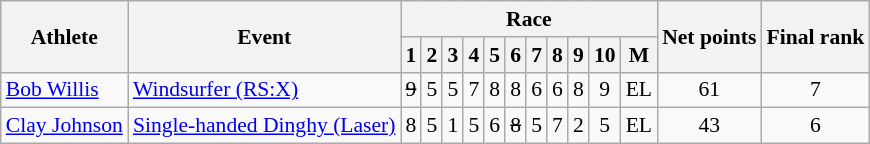<table class="wikitable" style="font-size:90%">
<tr>
<th rowspan=2>Athlete</th>
<th rowspan=2>Event</th>
<th colspan=11>Race</th>
<th rowspan=2>Net points</th>
<th rowspan=2>Final rank</th>
</tr>
<tr>
<th>1</th>
<th>2</th>
<th>3</th>
<th>4</th>
<th>5</th>
<th>6</th>
<th>7</th>
<th>8</th>
<th>9</th>
<th>10</th>
<th>M</th>
</tr>
<tr align=center>
<td align=left><a href='#'>Bob Willis</a></td>
<td align=left><a href='#'>Windsurfer (RS:X)</a></td>
<td><s>9</s></td>
<td>5</td>
<td>5</td>
<td>7</td>
<td>8</td>
<td>8</td>
<td>6</td>
<td>6</td>
<td>8</td>
<td>9</td>
<td>EL</td>
<td>61</td>
<td>7</td>
</tr>
<tr align=center>
<td align=left><a href='#'>Clay Johnson</a></td>
<td align=left><a href='#'>Single-handed Dinghy (Laser)</a></td>
<td>8</td>
<td>5</td>
<td>1</td>
<td>5</td>
<td>6</td>
<td><s>8</s></td>
<td>5</td>
<td>7</td>
<td>2</td>
<td>5</td>
<td>EL</td>
<td>43</td>
<td>6</td>
</tr>
</table>
